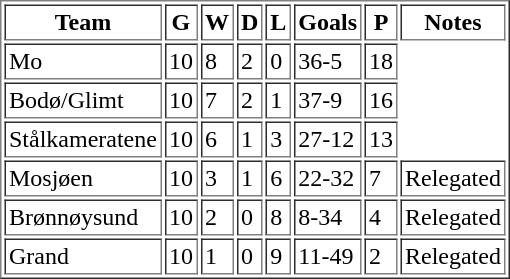<table border="1" cellpadding="2">
<tr>
<th>Team</th>
<th>G</th>
<th>W</th>
<th>D</th>
<th>L</th>
<th>Goals</th>
<th>P</th>
<th>Notes</th>
</tr>
<tr>
<td>Mo</td>
<td>10</td>
<td>8</td>
<td>2</td>
<td>0</td>
<td>36-5</td>
<td>18</td>
</tr>
<tr>
<td>Bodø/Glimt</td>
<td>10</td>
<td>7</td>
<td>2</td>
<td>1</td>
<td>37-9</td>
<td>16</td>
</tr>
<tr>
<td>Stålkameratene</td>
<td>10</td>
<td>6</td>
<td>1</td>
<td>3</td>
<td>27-12</td>
<td>13</td>
</tr>
<tr>
<td>Mosjøen</td>
<td>10</td>
<td>3</td>
<td>1</td>
<td>6</td>
<td>22-32</td>
<td>7</td>
<td>Relegated</td>
</tr>
<tr>
<td>Brønnøysund</td>
<td>10</td>
<td>2</td>
<td>0</td>
<td>8</td>
<td>8-34</td>
<td>4</td>
<td>Relegated</td>
</tr>
<tr>
<td>Grand</td>
<td>10</td>
<td>1</td>
<td>0</td>
<td>9</td>
<td>11-49</td>
<td>2</td>
<td>Relegated</td>
</tr>
</table>
